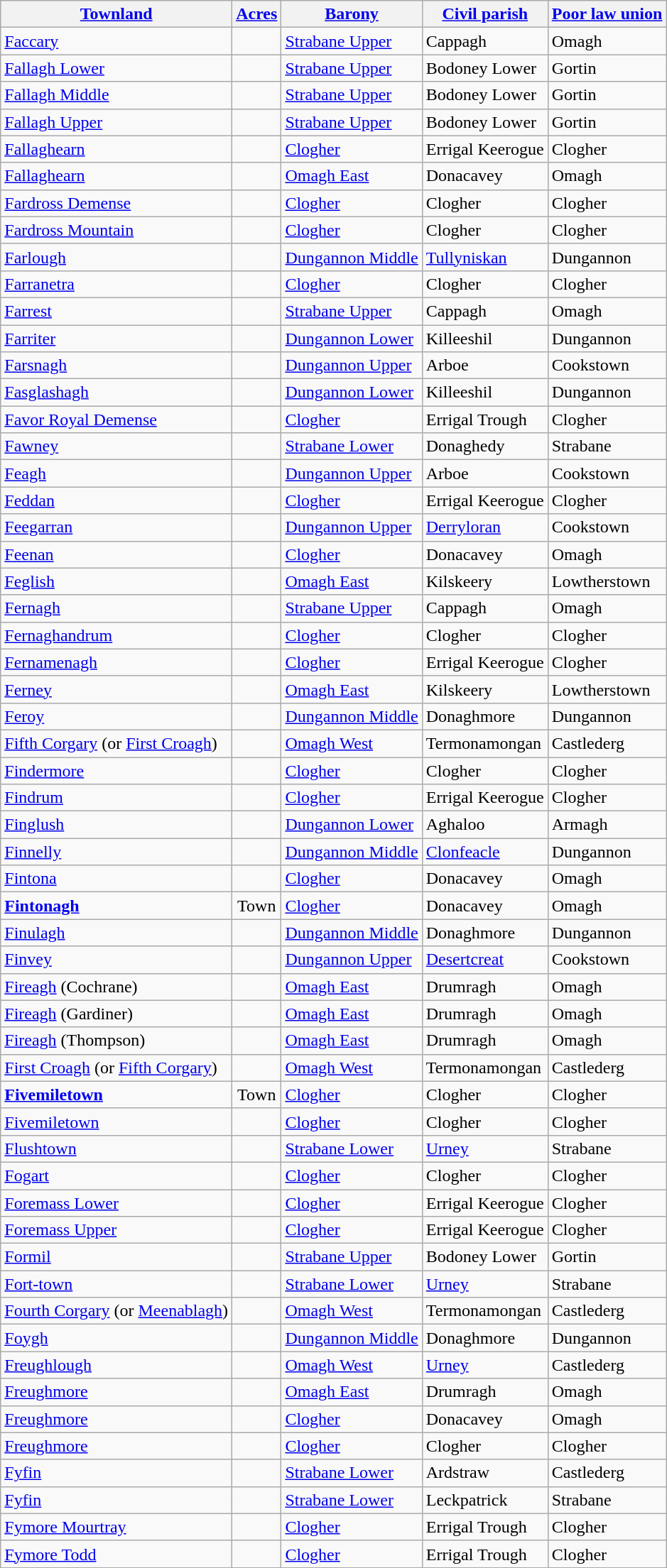<table class="wikitable sortable" style="border:1px;">
<tr>
<th><a href='#'>Townland</a></th>
<th><a href='#'>Acres</a></th>
<th><a href='#'>Barony</a></th>
<th><a href='#'>Civil parish</a></th>
<th><a href='#'>Poor law union</a></th>
</tr>
<tr>
<td><a href='#'>Faccary</a></td>
<td align="right"></td>
<td><a href='#'>Strabane Upper</a></td>
<td>Cappagh</td>
<td>Omagh</td>
</tr>
<tr>
<td><a href='#'>Fallagh Lower</a></td>
<td align="right"></td>
<td><a href='#'>Strabane Upper</a></td>
<td>Bodoney Lower</td>
<td>Gortin</td>
</tr>
<tr>
<td><a href='#'>Fallagh Middle</a></td>
<td align="right"></td>
<td><a href='#'>Strabane Upper</a></td>
<td>Bodoney Lower</td>
<td>Gortin</td>
</tr>
<tr>
<td><a href='#'>Fallagh Upper</a></td>
<td align="right"></td>
<td><a href='#'>Strabane Upper</a></td>
<td>Bodoney Lower</td>
<td>Gortin</td>
</tr>
<tr>
<td><a href='#'>Fallaghearn</a></td>
<td align="right"></td>
<td><a href='#'>Clogher</a></td>
<td>Errigal Keerogue</td>
<td>Clogher</td>
</tr>
<tr>
<td><a href='#'>Fallaghearn</a></td>
<td align="right"></td>
<td><a href='#'>Omagh East</a></td>
<td>Donacavey</td>
<td>Omagh</td>
</tr>
<tr>
<td><a href='#'>Fardross Demense</a></td>
<td align="right"></td>
<td><a href='#'>Clogher</a></td>
<td>Clogher</td>
<td>Clogher</td>
</tr>
<tr>
<td><a href='#'>Fardross Mountain</a></td>
<td align="right"></td>
<td><a href='#'>Clogher</a></td>
<td>Clogher</td>
<td>Clogher</td>
</tr>
<tr>
<td><a href='#'>Farlough</a></td>
<td align="right"></td>
<td><a href='#'>Dungannon Middle</a></td>
<td><a href='#'>Tullyniskan</a></td>
<td>Dungannon</td>
</tr>
<tr>
<td><a href='#'>Farranetra</a></td>
<td align="right"></td>
<td><a href='#'>Clogher</a></td>
<td>Clogher</td>
<td>Clogher</td>
</tr>
<tr>
<td><a href='#'>Farrest</a></td>
<td align="right"></td>
<td><a href='#'>Strabane Upper</a></td>
<td>Cappagh</td>
<td>Omagh</td>
</tr>
<tr>
<td><a href='#'>Farriter</a></td>
<td align="right"></td>
<td><a href='#'>Dungannon Lower</a></td>
<td>Killeeshil</td>
<td>Dungannon</td>
</tr>
<tr>
<td><a href='#'>Farsnagh</a></td>
<td align="right"></td>
<td><a href='#'>Dungannon Upper</a></td>
<td>Arboe</td>
<td>Cookstown</td>
</tr>
<tr>
<td><a href='#'>Fasglashagh</a></td>
<td align="right"></td>
<td><a href='#'>Dungannon Lower</a></td>
<td>Killeeshil</td>
<td>Dungannon</td>
</tr>
<tr>
<td><a href='#'>Favor Royal Demense</a></td>
<td align="right"></td>
<td><a href='#'>Clogher</a></td>
<td>Errigal Trough</td>
<td>Clogher</td>
</tr>
<tr>
<td><a href='#'>Fawney</a></td>
<td align="right"></td>
<td><a href='#'>Strabane Lower</a></td>
<td>Donaghedy</td>
<td>Strabane</td>
</tr>
<tr>
<td><a href='#'>Feagh</a></td>
<td align="right"></td>
<td><a href='#'>Dungannon Upper</a></td>
<td>Arboe</td>
<td>Cookstown</td>
</tr>
<tr>
<td><a href='#'>Feddan</a></td>
<td align="right"></td>
<td><a href='#'>Clogher</a></td>
<td>Errigal Keerogue</td>
<td>Clogher</td>
</tr>
<tr>
<td><a href='#'>Feegarran</a></td>
<td align="right"></td>
<td><a href='#'>Dungannon Upper</a></td>
<td><a href='#'>Derryloran</a></td>
<td>Cookstown</td>
</tr>
<tr>
<td><a href='#'>Feenan</a></td>
<td align="right"></td>
<td><a href='#'>Clogher</a></td>
<td>Donacavey</td>
<td>Omagh</td>
</tr>
<tr>
<td><a href='#'>Feglish</a></td>
<td align="right"></td>
<td><a href='#'>Omagh East</a></td>
<td>Kilskeery</td>
<td>Lowtherstown</td>
</tr>
<tr>
<td><a href='#'>Fernagh</a></td>
<td align="right"></td>
<td><a href='#'>Strabane Upper</a></td>
<td>Cappagh</td>
<td>Omagh</td>
</tr>
<tr>
<td><a href='#'>Fernaghandrum</a></td>
<td align="right"></td>
<td><a href='#'>Clogher</a></td>
<td>Clogher</td>
<td>Clogher</td>
</tr>
<tr>
<td><a href='#'>Fernamenagh</a></td>
<td align="right"></td>
<td><a href='#'>Clogher</a></td>
<td>Errigal Keerogue</td>
<td>Clogher</td>
</tr>
<tr>
<td><a href='#'>Ferney</a></td>
<td align="right"></td>
<td><a href='#'>Omagh East</a></td>
<td>Kilskeery</td>
<td>Lowtherstown</td>
</tr>
<tr>
<td><a href='#'>Feroy</a></td>
<td align="right"></td>
<td><a href='#'>Dungannon Middle</a></td>
<td>Donaghmore</td>
<td>Dungannon</td>
</tr>
<tr>
<td><a href='#'>Fifth Corgary</a> (or <a href='#'>First Croagh</a>)</td>
<td align="right"></td>
<td><a href='#'>Omagh West</a></td>
<td>Termonamongan</td>
<td>Castlederg</td>
</tr>
<tr>
<td><a href='#'>Findermore</a></td>
<td align="right"></td>
<td><a href='#'>Clogher</a></td>
<td>Clogher</td>
<td>Clogher</td>
</tr>
<tr>
<td><a href='#'>Findrum</a></td>
<td align="right"></td>
<td><a href='#'>Clogher</a></td>
<td>Errigal Keerogue</td>
<td>Clogher</td>
</tr>
<tr>
<td><a href='#'>Finglush</a></td>
<td align="right"></td>
<td><a href='#'>Dungannon Lower</a></td>
<td>Aghaloo</td>
<td>Armagh</td>
</tr>
<tr>
<td><a href='#'>Finnelly</a></td>
<td align="right"></td>
<td><a href='#'>Dungannon Middle</a></td>
<td><a href='#'>Clonfeacle</a></td>
<td>Dungannon</td>
</tr>
<tr>
<td><a href='#'>Fintona</a></td>
<td align="right"></td>
<td><a href='#'>Clogher</a></td>
<td>Donacavey</td>
<td>Omagh</td>
</tr>
<tr>
<td><strong><a href='#'>Fintonagh</a></strong></td>
<td align="center"> Town</td>
<td><a href='#'>Clogher</a></td>
<td>Donacavey</td>
<td>Omagh</td>
</tr>
<tr>
<td><a href='#'>Finulagh</a></td>
<td align="right"></td>
<td><a href='#'>Dungannon Middle</a></td>
<td>Donaghmore</td>
<td>Dungannon</td>
</tr>
<tr>
<td><a href='#'>Finvey</a></td>
<td align="right"></td>
<td><a href='#'>Dungannon Upper</a></td>
<td><a href='#'>Desertcreat</a></td>
<td>Cookstown</td>
</tr>
<tr>
<td><a href='#'>Fireagh</a> (Cochrane)</td>
<td align="right"></td>
<td><a href='#'>Omagh East</a></td>
<td>Drumragh</td>
<td>Omagh</td>
</tr>
<tr>
<td><a href='#'>Fireagh</a> (Gardiner)</td>
<td align="right"></td>
<td><a href='#'>Omagh East</a></td>
<td>Drumragh</td>
<td>Omagh</td>
</tr>
<tr>
<td><a href='#'>Fireagh</a> (Thompson)</td>
<td align="right"></td>
<td><a href='#'>Omagh East</a></td>
<td>Drumragh</td>
<td>Omagh</td>
</tr>
<tr>
<td><a href='#'>First Croagh</a> (or <a href='#'>Fifth Corgary</a>)</td>
<td align="right"></td>
<td><a href='#'>Omagh West</a></td>
<td>Termonamongan</td>
<td>Castlederg</td>
</tr>
<tr>
<td><strong><a href='#'>Fivemiletown</a></strong></td>
<td align="center"> Town</td>
<td><a href='#'>Clogher</a></td>
<td>Clogher</td>
<td>Clogher</td>
</tr>
<tr>
<td><a href='#'>Fivemiletown</a></td>
<td align="right"></td>
<td><a href='#'>Clogher</a></td>
<td>Clogher</td>
<td>Clogher</td>
</tr>
<tr>
<td><a href='#'>Flushtown</a></td>
<td align="right"></td>
<td><a href='#'>Strabane Lower</a></td>
<td><a href='#'>Urney</a></td>
<td>Strabane</td>
</tr>
<tr>
<td><a href='#'>Fogart</a></td>
<td align="right"></td>
<td><a href='#'>Clogher</a></td>
<td>Clogher</td>
<td>Clogher</td>
</tr>
<tr>
<td><a href='#'>Foremass Lower</a></td>
<td align="right"></td>
<td><a href='#'>Clogher</a></td>
<td>Errigal Keerogue</td>
<td>Clogher</td>
</tr>
<tr>
<td><a href='#'>Foremass Upper</a></td>
<td align="right"></td>
<td><a href='#'>Clogher</a></td>
<td>Errigal Keerogue</td>
<td>Clogher</td>
</tr>
<tr>
<td><a href='#'>Formil</a></td>
<td align="right"></td>
<td><a href='#'>Strabane Upper</a></td>
<td>Bodoney Lower</td>
<td>Gortin</td>
</tr>
<tr>
<td><a href='#'>Fort-town</a></td>
<td align="right"></td>
<td><a href='#'>Strabane Lower</a></td>
<td><a href='#'>Urney</a></td>
<td>Strabane</td>
</tr>
<tr>
<td><a href='#'>Fourth Corgary</a> (or <a href='#'>Meenablagh</a>)</td>
<td align="right"></td>
<td><a href='#'>Omagh West</a></td>
<td>Termonamongan</td>
<td>Castlederg</td>
</tr>
<tr>
<td><a href='#'>Foygh</a></td>
<td align="right"></td>
<td><a href='#'>Dungannon Middle</a></td>
<td>Donaghmore</td>
<td>Dungannon</td>
</tr>
<tr>
<td><a href='#'>Freughlough</a></td>
<td align="right"></td>
<td><a href='#'>Omagh West</a></td>
<td><a href='#'>Urney</a></td>
<td>Castlederg</td>
</tr>
<tr>
<td><a href='#'>Freughmore</a></td>
<td align="right"></td>
<td><a href='#'>Omagh East</a></td>
<td>Drumragh</td>
<td>Omagh</td>
</tr>
<tr>
<td><a href='#'>Freughmore</a></td>
<td align="right"></td>
<td><a href='#'>Clogher</a></td>
<td>Donacavey</td>
<td>Omagh</td>
</tr>
<tr>
<td><a href='#'>Freughmore</a></td>
<td align="right"></td>
<td><a href='#'>Clogher</a></td>
<td>Clogher</td>
<td>Clogher</td>
</tr>
<tr>
<td><a href='#'>Fyfin</a></td>
<td align="right"></td>
<td><a href='#'>Strabane Lower</a></td>
<td>Ardstraw</td>
<td>Castlederg</td>
</tr>
<tr>
<td><a href='#'>Fyfin</a></td>
<td align="right"></td>
<td><a href='#'>Strabane Lower</a></td>
<td>Leckpatrick</td>
<td>Strabane</td>
</tr>
<tr>
<td><a href='#'>Fymore Mourtray</a></td>
<td align="right"></td>
<td><a href='#'>Clogher</a></td>
<td>Errigal Trough</td>
<td>Clogher</td>
</tr>
<tr>
<td><a href='#'>Fymore Todd</a></td>
<td align="right"></td>
<td><a href='#'>Clogher</a></td>
<td>Errigal Trough</td>
<td>Clogher</td>
</tr>
</table>
